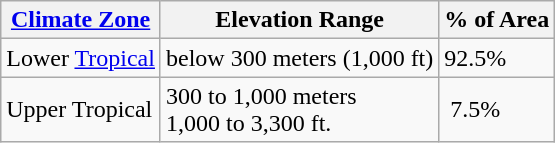<table class="wikitable">
<tr>
<th><a href='#'>Climate Zone</a></th>
<th>Elevation Range</th>
<th>% of Area</th>
</tr>
<tr>
<td>Lower <a href='#'>Tropical</a></td>
<td>below 300 meters (1,000 ft)</td>
<td>92.5%</td>
</tr>
<tr>
<td>Upper Tropical</td>
<td>300 to 1,000 meters<br>1,000 to 3,300 ft.</td>
<td> 7.5%</td>
</tr>
</table>
